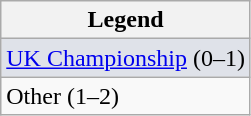<table class="wikitable">
<tr>
<th>Legend</th>
</tr>
<tr style="background:#dfe2e9;">
<td><a href='#'>UK Championship</a> (0–1)</td>
</tr>
<tr bgcolor=>
<td>Other (1–2)</td>
</tr>
</table>
